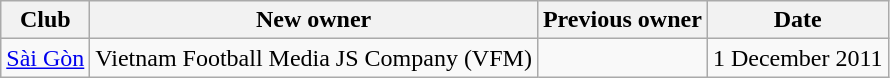<table class="wikitable" style="font-size=90%;">
<tr>
<th>Club</th>
<th>New owner</th>
<th>Previous owner</th>
<th>Date</th>
</tr>
<tr>
<td><a href='#'>Sài Gòn</a></td>
<td>Vietnam Football Media JS Company (VFM)</td>
<td></td>
<td>1 December 2011</td>
</tr>
</table>
